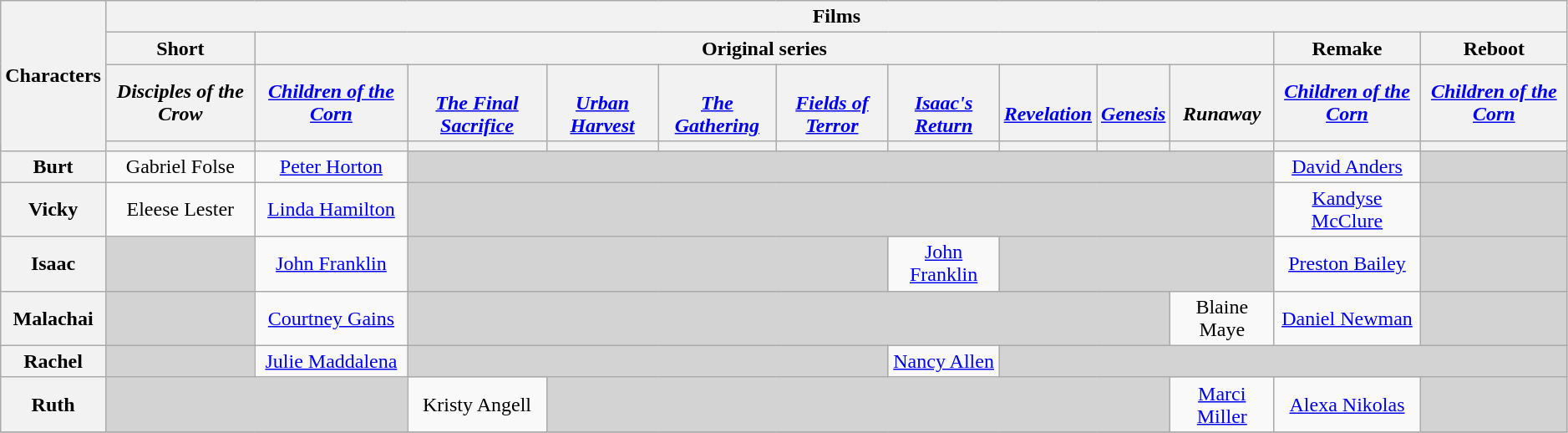<table class="wikitable sortable" style="text-align:center; width:99%;">
<tr>
<th rowspan="4">Characters</th>
<th colspan="12">Films</th>
</tr>
<tr>
<th>Short</th>
<th colspan="9">Original series</th>
<th>Remake</th>
<th>Reboot</th>
</tr>
<tr>
<th><em>Disciples of the Crow</em></th>
<th align="center"><em><a href='#'>Children of the Corn</a></em></th>
<th align="center"><em><a href='#'><br>The Final Sacrifice</a></em></th>
<th align="center"><em><a href='#'><br>Urban Harvest</a></em></th>
<th align="center"><em><a href='#'><br>The Gathering</a></em></th>
<th align="center"><em><a href='#'><br>Fields of Terror</a></em></th>
<th align="center"><em><a href='#'><br>Isaac's Return</a></em></th>
<th align="center"><em><a href='#'><br>Revelation</a></em></th>
<th align="center"><em><a href='#'><br>Genesis</a></em></th>
<th align="center"><em><br>Runaway</em></th>
<th align="center"><em><a href='#'>Children of the Corn</a></em></th>
<th align="center"><em><a href='#'>Children of the Corn</a></em></th>
</tr>
<tr>
<th></th>
<th></th>
<th></th>
<th></th>
<th></th>
<th></th>
<th></th>
<th></th>
<th></th>
<th></th>
<th></th>
<th></th>
</tr>
<tr>
<th>Burt</th>
<td>Gabriel Folse</td>
<td><a href='#'>Peter Horton</a></td>
<td colspan="8" style="background:lightgrey;"> </td>
<td><a href='#'>David Anders</a></td>
<td style="background:lightgrey;"> </td>
</tr>
<tr>
<th>Vicky</th>
<td>Eleese Lester</td>
<td><a href='#'>Linda Hamilton</a></td>
<td colspan="8" style="background:lightgrey;"> </td>
<td><a href='#'>Kandyse McClure</a></td>
<td style="background:lightgrey;"> </td>
</tr>
<tr>
<th>Isaac</th>
<td style="background:lightgrey;"> </td>
<td><a href='#'>John Franklin</a></td>
<td colspan="4" style="background:lightgrey;"> </td>
<td><a href='#'>John Franklin</a></td>
<td colspan="3" style="background:lightgrey;"> </td>
<td><a href='#'>Preston Bailey</a></td>
<td style="background:lightgrey;"> </td>
</tr>
<tr>
<th>Malachai</th>
<td style="background:lightgrey;"> </td>
<td><a href='#'>Courtney Gains</a></td>
<td colspan="7" style="background:lightgrey;"> </td>
<td>Blaine Maye</td>
<td><a href='#'>Daniel Newman</a></td>
<td style="background:lightgrey;"> </td>
</tr>
<tr>
<th>Rachel</th>
<td style="background:lightgrey;"> </td>
<td><a href='#'>Julie Maddalena</a></td>
<td colspan="4" style="background:lightgrey;"> </td>
<td><a href='#'>Nancy Allen</a></td>
<td colspan="5" style="background:lightgrey;"> </td>
</tr>
<tr>
<th>Ruth</th>
<td colspan="2" style="background:lightgrey;"> </td>
<td>Kristy Angell</td>
<td colspan="6" style="background:lightgrey;"> </td>
<td><a href='#'>Marci Miller</a></td>
<td><a href='#'>Alexa Nikolas</a></td>
<td style="background:lightgrey;"> </td>
</tr>
<tr>
</tr>
</table>
